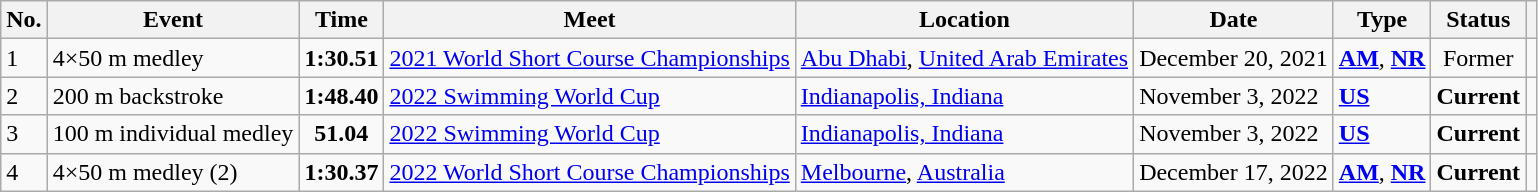<table class="wikitable sortable">
<tr>
<th>No.</th>
<th>Event</th>
<th>Time</th>
<th>Meet</th>
<th>Location</th>
<th>Date</th>
<th>Type</th>
<th>Status</th>
<th></th>
</tr>
<tr>
<td>1</td>
<td>4×50 m medley</td>
<td style="text-align:center;"><strong>1:30.51</strong></td>
<td><a href='#'>2021 World Short Course Championships</a></td>
<td><a href='#'>Abu Dhabi</a>, <a href='#'>United Arab Emirates</a></td>
<td>December 20, 2021</td>
<td><strong><a href='#'>AM</a></strong>, <strong><a href='#'>NR</a></strong></td>
<td style="text-align:center;">Former</td>
<td style="text-align:center;"></td>
</tr>
<tr>
<td>2</td>
<td>200 m backstroke</td>
<td style="text-align:center;"><strong>1:48.40</strong></td>
<td><a href='#'>2022 Swimming World Cup</a></td>
<td><a href='#'>Indianapolis, Indiana</a></td>
<td>November 3, 2022</td>
<td><strong><a href='#'>US</a></strong></td>
<td style="text-align:center;"><strong>Current</strong></td>
<td style="text-align:center;"></td>
</tr>
<tr>
<td>3</td>
<td>100 m individual medley</td>
<td style="text-align:center;"><strong>51.04</strong></td>
<td><a href='#'>2022 Swimming World Cup</a></td>
<td><a href='#'>Indianapolis, Indiana</a></td>
<td>November 3, 2022</td>
<td><strong><a href='#'>US</a></strong></td>
<td style="text-align:center;"><strong>Current</strong></td>
<td style="text-align:center;"></td>
</tr>
<tr>
<td>4</td>
<td>4×50 m medley (2)</td>
<td style="text-align:center;"><strong>1:30.37</strong></td>
<td><a href='#'>2022 World Short Course Championships</a></td>
<td><a href='#'>Melbourne</a>, <a href='#'>Australia</a></td>
<td>December 17, 2022</td>
<td><strong><a href='#'>AM</a></strong>, <strong><a href='#'>NR</a></strong></td>
<td style="text-align:center;"><strong>Current</strong></td>
<td style="text-align:center;"></td>
</tr>
</table>
